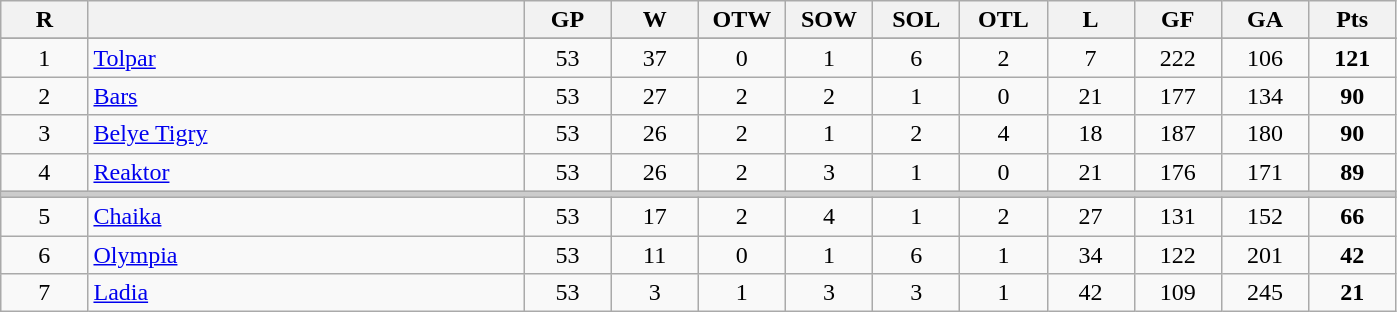<table class="wikitable sortable">
<tr>
<th bgcolor="#DDDDFF" width="5%">R</th>
<th bgcolor="#DDDDFF" width="25%"></th>
<th bgcolor="#DDDDFF" width="5%">GP</th>
<th bgcolor="#DDDDFF" width="5%">W</th>
<th bgcolor="#DDDDFF" width="5%">OTW</th>
<th bgcolor="#DDDDFF" width="5%">SOW</th>
<th bgcolor="#DDDDFF" width="5%">SOL</th>
<th bgcolor="#DDDDFF" width="5%">OTL</th>
<th bgcolor="#DDDDFF" width="5%">L</th>
<th bgcolor="#DDDDFF" width="5%">GF</th>
<th bgcolor="#DDDDFF" width="5%">GA</th>
<th bgcolor="#DDDDFF" width="5%">Pts</th>
</tr>
<tr>
</tr>
<tr align="center">
<td>1</td>
<td align="left"><a href='#'>Tolpar</a></td>
<td>53</td>
<td>37</td>
<td>0</td>
<td>1</td>
<td>6</td>
<td>2</td>
<td>7</td>
<td>222</td>
<td>106</td>
<td><strong>121</strong></td>
</tr>
<tr align="center">
<td>2</td>
<td align="left"><a href='#'>Bars</a></td>
<td>53</td>
<td>27</td>
<td>2</td>
<td>2</td>
<td>1</td>
<td>0</td>
<td>21</td>
<td>177</td>
<td>134</td>
<td><strong>90</strong></td>
</tr>
<tr align="center">
<td>3</td>
<td align="left"><a href='#'>Belye Tigry</a></td>
<td>53</td>
<td>26</td>
<td>2</td>
<td>1</td>
<td>2</td>
<td>4</td>
<td>18</td>
<td>187</td>
<td>180</td>
<td><strong>90</strong></td>
</tr>
<tr align="center">
<td>4</td>
<td align="left"><a href='#'>Reaktor</a></td>
<td>53</td>
<td>26</td>
<td>2</td>
<td>3</td>
<td>1</td>
<td>0</td>
<td>21</td>
<td>176</td>
<td>171</td>
<td><strong>89</strong></td>
</tr>
<tr class="unsortable" style="color:#cccccc;background-color:#cccccc;height:3px">
<td colspan="13" style="height:3px;font-size:1px">8.5</td>
</tr>
<tr align="center">
<td>5</td>
<td align="left"><a href='#'>Chaika</a></td>
<td>53</td>
<td>17</td>
<td>2</td>
<td>4</td>
<td>1</td>
<td>2</td>
<td>27</td>
<td>131</td>
<td>152</td>
<td><strong>66</strong></td>
</tr>
<tr align="center">
<td>6</td>
<td align="left"><a href='#'> Olympia</a></td>
<td>53</td>
<td>11</td>
<td>0</td>
<td>1</td>
<td>6</td>
<td>1</td>
<td>34</td>
<td>122</td>
<td>201</td>
<td><strong>42</strong></td>
</tr>
<tr align="center">
<td>7</td>
<td align="left"><a href='#'>Ladia</a></td>
<td>53</td>
<td>3</td>
<td>1</td>
<td>3</td>
<td>3</td>
<td>1</td>
<td>42</td>
<td>109</td>
<td>245</td>
<td><strong>21</strong></td>
</tr>
</table>
